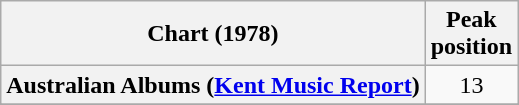<table class="wikitable sortable plainrowheaders" style="text-align:center">
<tr>
<th scope="col">Chart (1978)</th>
<th scope="col">Peak<br>position</th>
</tr>
<tr>
<th scope="row">Australian Albums (<a href='#'>Kent Music Report</a>)</th>
<td>13</td>
</tr>
<tr>
</tr>
<tr>
</tr>
<tr>
</tr>
<tr>
</tr>
<tr>
</tr>
<tr>
</tr>
<tr>
</tr>
</table>
